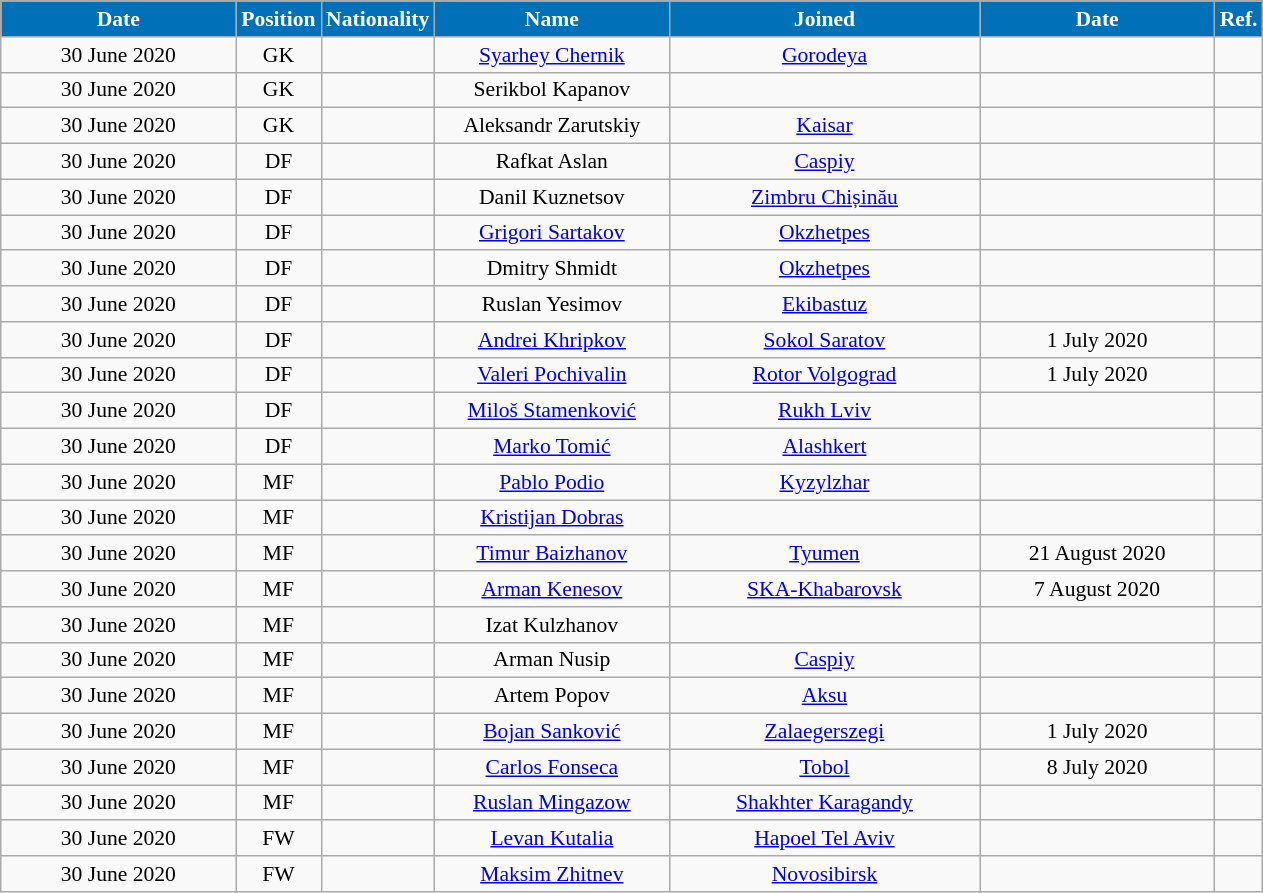<table class="wikitable"  style="text-align:center; font-size:90%; ">
<tr>
<th style="background:#0070B8; color:#FFFFFF; width:150px;">Date</th>
<th style="background:#0070B8; color:#FFFFFF; width:50px;">Position</th>
<th style="background:#0070B8; color:#FFFFFF; width:50px;">Nationality</th>
<th style="background:#0070B8; color:#FFFFFF; width:150px;">Name</th>
<th style="background:#0070B8; color:#FFFFFF; width:200px;">Joined</th>
<th style="background:#0070B8; color:#FFFFFF; width:150px;">Date</th>
<th style="background:#0070B8; color:#FFFFFF; width:25px;">Ref.</th>
</tr>
<tr>
<td>30 June 2020</td>
<td>GK</td>
<td></td>
<td><a href='#'>Syarhey Chernik</a></td>
<td><a href='#'>Gorodeya</a></td>
<td></td>
<td></td>
</tr>
<tr>
<td>30 June 2020</td>
<td>GK</td>
<td></td>
<td>Serikbol Kapanov</td>
<td></td>
<td></td>
<td></td>
</tr>
<tr>
<td>30 June 2020</td>
<td>GK</td>
<td></td>
<td>Aleksandr Zarutskiy</td>
<td><a href='#'>Kaisar</a></td>
<td></td>
<td></td>
</tr>
<tr>
<td>30 June 2020</td>
<td>DF</td>
<td></td>
<td>Rafkat Aslan</td>
<td><a href='#'>Caspiy</a></td>
<td></td>
<td></td>
</tr>
<tr>
<td>30 June 2020</td>
<td>DF</td>
<td></td>
<td>Danil Kuznetsov</td>
<td><a href='#'>Zimbru Chișinău</a></td>
<td></td>
<td></td>
</tr>
<tr>
<td>30 June 2020</td>
<td>DF</td>
<td></td>
<td><a href='#'>Grigori Sartakov</a></td>
<td><a href='#'>Okzhetpes</a></td>
<td></td>
<td></td>
</tr>
<tr>
<td>30 June 2020</td>
<td>DF</td>
<td></td>
<td>Dmitry Shmidt</td>
<td><a href='#'>Okzhetpes</a></td>
<td></td>
<td></td>
</tr>
<tr>
<td>30 June 2020</td>
<td>DF</td>
<td></td>
<td>Ruslan Yesimov</td>
<td><a href='#'>Ekibastuz</a></td>
<td></td>
<td></td>
</tr>
<tr>
<td>30 June 2020</td>
<td>DF</td>
<td></td>
<td><a href='#'>Andrei Khripkov</a></td>
<td><a href='#'>Sokol Saratov</a></td>
<td>1 July 2020</td>
<td></td>
</tr>
<tr>
<td>30 June 2020</td>
<td>DF</td>
<td></td>
<td><a href='#'>Valeri Pochivalin</a></td>
<td><a href='#'>Rotor Volgograd</a></td>
<td>1 July 2020</td>
<td></td>
</tr>
<tr>
<td>30 June 2020</td>
<td>DF</td>
<td></td>
<td><a href='#'>Miloš Stamenković</a></td>
<td><a href='#'>Rukh Lviv</a></td>
<td></td>
<td></td>
</tr>
<tr>
<td>30 June 2020</td>
<td>DF</td>
<td></td>
<td><a href='#'>Marko Tomić</a></td>
<td><a href='#'>Alashkert</a></td>
<td></td>
<td></td>
</tr>
<tr>
<td>30 June 2020</td>
<td>MF</td>
<td></td>
<td><a href='#'>Pablo Podio</a></td>
<td><a href='#'>Kyzylzhar</a></td>
<td></td>
<td></td>
</tr>
<tr>
<td>30 June 2020</td>
<td>MF</td>
<td></td>
<td><a href='#'>Kristijan Dobras</a></td>
<td></td>
<td></td>
<td></td>
</tr>
<tr>
<td>30 June 2020</td>
<td>MF</td>
<td></td>
<td><a href='#'>Timur Baizhanov</a></td>
<td><a href='#'>Tyumen</a></td>
<td>21 August 2020</td>
<td></td>
</tr>
<tr>
<td>30 June 2020</td>
<td>MF</td>
<td></td>
<td><a href='#'>Arman Kenesov</a></td>
<td><a href='#'>SKA-Khabarovsk</a></td>
<td>7 August 2020</td>
<td></td>
</tr>
<tr>
<td>30 June 2020</td>
<td>MF</td>
<td></td>
<td>Izat Kulzhanov</td>
<td></td>
<td></td>
<td></td>
</tr>
<tr>
<td>30 June 2020</td>
<td>MF</td>
<td></td>
<td>Arman Nusip</td>
<td><a href='#'>Caspiy</a></td>
<td></td>
<td></td>
</tr>
<tr>
<td>30 June 2020</td>
<td>MF</td>
<td></td>
<td>Artem Popov</td>
<td><a href='#'>Aksu</a></td>
<td></td>
<td></td>
</tr>
<tr>
<td>30 June 2020</td>
<td>MF</td>
<td></td>
<td><a href='#'>Bojan Sanković</a></td>
<td><a href='#'>Zalaegerszegi</a></td>
<td>1 July 2020</td>
<td></td>
</tr>
<tr>
<td>30 June 2020</td>
<td>MF</td>
<td></td>
<td><a href='#'>Carlos Fonseca</a></td>
<td><a href='#'>Tobol</a></td>
<td>8 July 2020</td>
<td></td>
</tr>
<tr>
<td>30 June 2020</td>
<td>MF</td>
<td></td>
<td><a href='#'>Ruslan Mingazow</a></td>
<td><a href='#'>Shakhter Karagandy</a></td>
<td></td>
<td></td>
</tr>
<tr>
<td>30 June 2020</td>
<td>FW</td>
<td></td>
<td><a href='#'>Levan Kutalia</a></td>
<td><a href='#'>Hapoel Tel Aviv</a></td>
<td></td>
<td></td>
</tr>
<tr>
<td>30 June 2020</td>
<td>FW</td>
<td></td>
<td><a href='#'>Maksim Zhitnev</a></td>
<td><a href='#'>Novosibirsk</a></td>
<td></td>
<td></td>
</tr>
</table>
